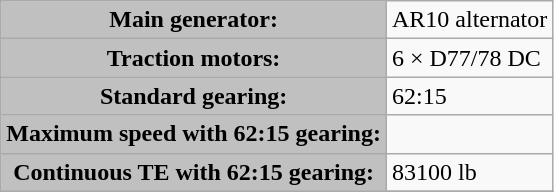<table class="wikitable">
<tr>
<th style="background:#c0c0c0;">Main generator:</th>
<td>AR10 alternator</td>
</tr>
<tr>
<th style="background:#c0c0c0;">Traction motors:</th>
<td>6 × D77/78 DC</td>
</tr>
<tr>
<th style="background:#c0c0c0;">Standard gearing:</th>
<td>62:15</td>
</tr>
<tr>
<th style="background:#c0c0c0;">Maximum speed with 62:15 gearing:</th>
<td></td>
</tr>
<tr>
<th style="background:#c0c0c0;">Continuous TE with 62:15 gearing:</th>
<td>83100 lb</td>
</tr>
<tr>
</tr>
</table>
